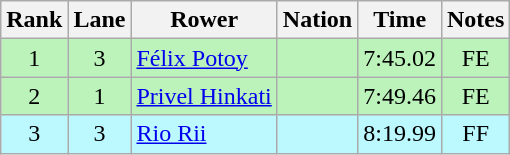<table class="wikitable sortable" style="text-align:center">
<tr>
<th>Rank</th>
<th>Lane</th>
<th>Rower</th>
<th>Nation</th>
<th>Time</th>
<th>Notes</th>
</tr>
<tr bgcolor=bbf3bb>
<td>1</td>
<td>3</td>
<td align=left><a href='#'>Félix Potoy</a></td>
<td align=left></td>
<td>7:45.02</td>
<td>FE</td>
</tr>
<tr bgcolor=bbf3bb>
<td>2</td>
<td>1</td>
<td align=left><a href='#'>Privel Hinkati</a></td>
<td align=left></td>
<td>7:49.46</td>
<td>FE</td>
</tr>
<tr bgcolor=bbf9ff>
<td>3</td>
<td>3</td>
<td align=left><a href='#'>Rio Rii</a></td>
<td align=left></td>
<td>8:19.99</td>
<td>FF</td>
</tr>
</table>
